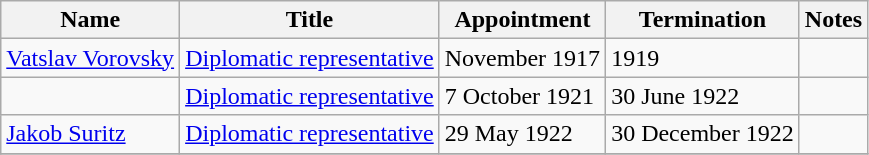<table class="wikitable">
<tr valign="middle">
<th>Name</th>
<th>Title</th>
<th>Appointment</th>
<th>Termination</th>
<th>Notes</th>
</tr>
<tr>
<td><a href='#'>Vatslav Vorovsky</a></td>
<td><a href='#'>Diplomatic representative</a></td>
<td>November 1917</td>
<td>1919</td>
<td></td>
</tr>
<tr>
<td></td>
<td><a href='#'>Diplomatic representative</a></td>
<td>7 October 1921</td>
<td>30 June 1922</td>
<td></td>
</tr>
<tr>
<td><a href='#'>Jakob Suritz</a></td>
<td><a href='#'>Diplomatic representative</a></td>
<td>29 May 1922</td>
<td>30 December 1922</td>
<td></td>
</tr>
<tr>
</tr>
</table>
